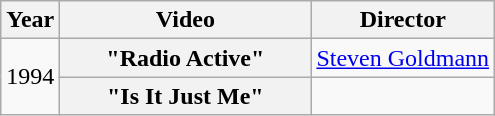<table class="wikitable plainrowheaders">
<tr>
<th>Year</th>
<th style="width:10em;">Video</th>
<th>Director</th>
</tr>
<tr>
<td rowspan="2">1994</td>
<th scope="row">"Radio Active"</th>
<td><a href='#'>Steven Goldmann</a></td>
</tr>
<tr>
<th scope="row">"Is It Just Me"</th>
<td></td>
</tr>
</table>
